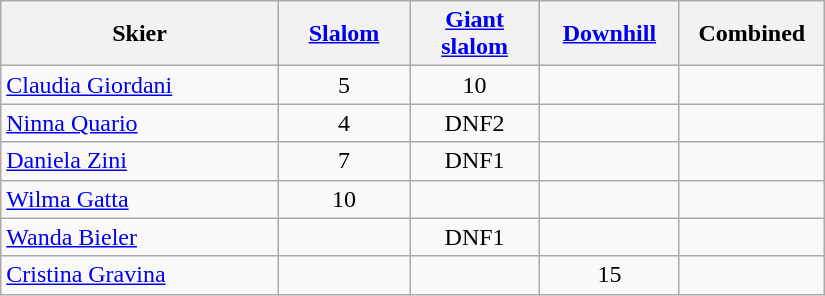<table class="wikitable" width=550px style="font-size:100%; text-align:center;">
<tr>
<th width=250px>Skier</th>
<th width=100px><a href='#'>Slalom</a></th>
<th width=100px><a href='#'>Giant slalom</a></th>
<th width=100px><a href='#'>Downhill</a></th>
<th width=100px>Combined</th>
</tr>
<tr>
<td align=left><a href='#'>Claudia Giordani</a></td>
<td>5</td>
<td>10</td>
<td></td>
<td></td>
</tr>
<tr>
<td align=left><a href='#'>Ninna Quario</a></td>
<td>4</td>
<td>DNF2</td>
<td></td>
<td></td>
</tr>
<tr>
<td align=left><a href='#'>Daniela Zini</a></td>
<td>7</td>
<td>DNF1</td>
<td></td>
<td></td>
</tr>
<tr>
<td align=left><a href='#'>Wilma Gatta</a></td>
<td>10</td>
<td></td>
<td></td>
<td></td>
</tr>
<tr>
<td align=left><a href='#'>Wanda Bieler</a></td>
<td></td>
<td>DNF1</td>
<td></td>
<td></td>
</tr>
<tr>
<td align=left><a href='#'>Cristina Gravina</a></td>
<td></td>
<td></td>
<td>15</td>
<td></td>
</tr>
</table>
